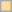<table class=wikitable style="font-size: 95%">
<tr>
<td bgcolor=ffdd99></td>
</tr>
</table>
